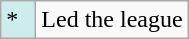<table class="wikitable">
<tr>
<td style="background:#CFECEC; width:1em">*</td>
<td>Led the league</td>
</tr>
</table>
